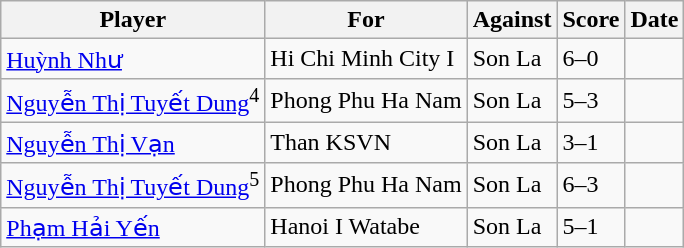<table class="wikitable">
<tr>
<th>Player</th>
<th>For</th>
<th>Against</th>
<th>Score</th>
<th>Date</th>
</tr>
<tr>
<td> <a href='#'>Huỳnh Như</a></td>
<td>Hi Chi Minh City I</td>
<td>Son La</td>
<td>6–0</td>
<td></td>
</tr>
<tr>
<td> <a href='#'>Nguyễn Thị Tuyết Dung</a><sup>4</sup></td>
<td>Phong Phu Ha Nam</td>
<td>Son La</td>
<td>5–3</td>
<td></td>
</tr>
<tr>
<td> <a href='#'>Nguyễn Thị Vạn</a></td>
<td>Than KSVN</td>
<td>Son La</td>
<td>3–1</td>
<td></td>
</tr>
<tr>
<td> <a href='#'>Nguyễn Thị Tuyết Dung</a><sup>5</sup></td>
<td>Phong Phu Ha Nam</td>
<td>Son La</td>
<td>6–3</td>
<td></td>
</tr>
<tr>
<td> <a href='#'>Phạm Hải Yến</a></td>
<td>Hanoi I Watabe</td>
<td>Son La</td>
<td>5–1</td>
<td></td>
</tr>
</table>
